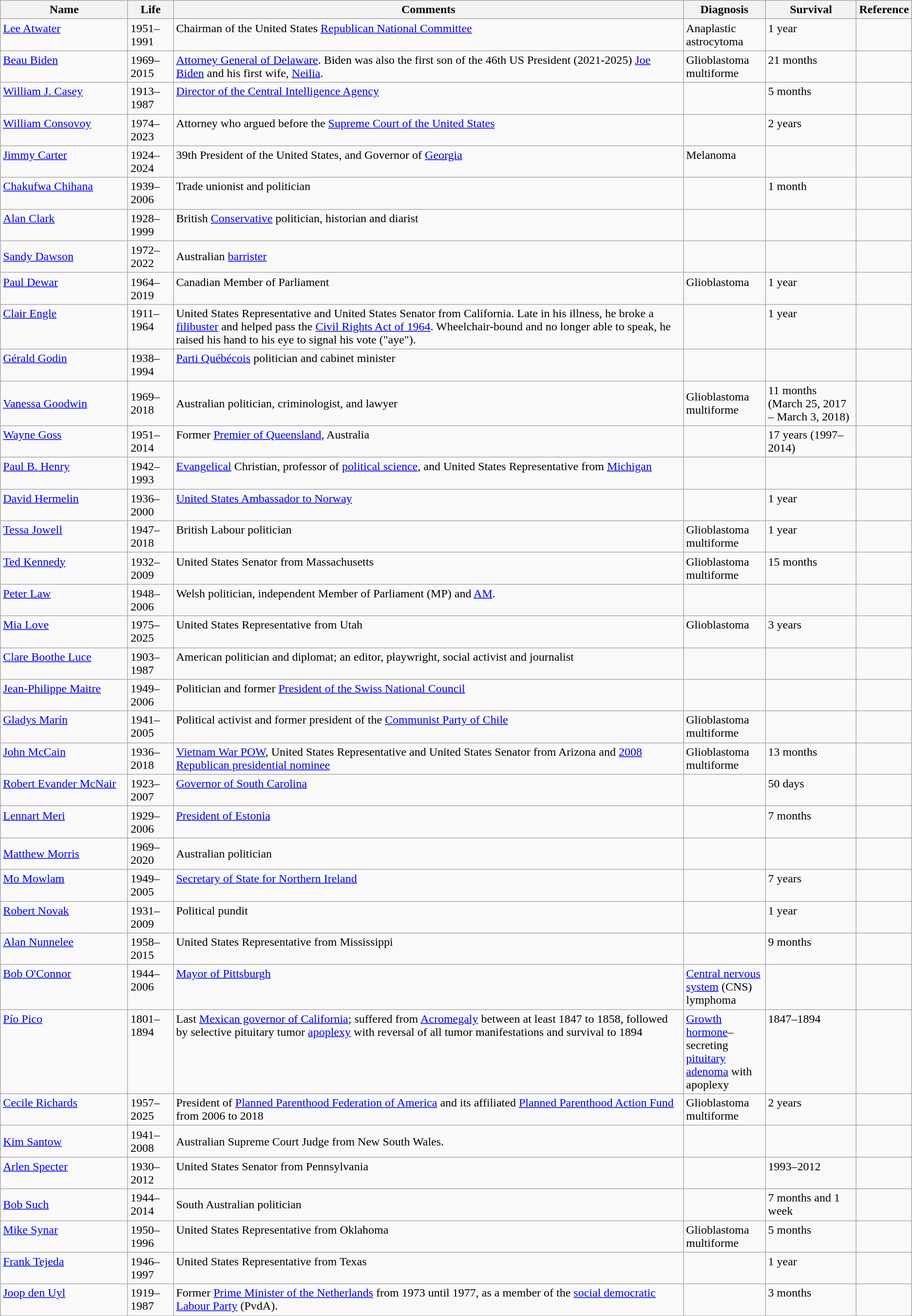<table class="sortable wikitable">
<tr>
<th style="width:14%;">Name</th>
<th style="width:5%;">Life</th>
<th style="width:56%;">Comments</th>
<th style="width:9%;">Diagnosis</th>
<th style="width:10%;">Survival</th>
<th style="width:6%;">Reference</th>
</tr>
<tr valign="top">
<td><a href='#'>Lee Atwater</a></td>
<td>1951–1991</td>
<td>Chairman of the United States <a href='#'>Republican National Committee</a></td>
<td>Anaplastic astrocytoma</td>
<td>1 year</td>
<td></td>
</tr>
<tr valign="top">
<td><a href='#'>Beau Biden</a></td>
<td>1969–2015</td>
<td><a href='#'>Attorney General of Delaware</a>. Biden was also the first son of the 46th US President (2021-2025) <a href='#'>Joe Biden</a> and his first wife, <a href='#'>Neilia</a>.</td>
<td>Glioblastoma multiforme</td>
<td>21 months</td>
<td></td>
</tr>
<tr valign="top">
<td><a href='#'>William J. Casey</a></td>
<td>1913–1987</td>
<td><a href='#'>Director of the Central Intelligence Agency</a></td>
<td></td>
<td>5 months</td>
<td></td>
</tr>
<tr valign="top">
<td><a href='#'>William Consovoy</a></td>
<td>1974–2023</td>
<td>Attorney who argued before the <a href='#'>Supreme Court of the United States</a></td>
<td></td>
<td>2 years</td>
<td></td>
</tr>
<tr valign="top">
<td><a href='#'>Jimmy Carter</a></td>
<td>1924–2024</td>
<td>39th President of the United States, and Governor of <a href='#'>Georgia</a></td>
<td>Melanoma</td>
<td></td>
<td></td>
</tr>
<tr valign="top">
<td><a href='#'>Chakufwa Chihana</a></td>
<td>1939–2006</td>
<td>Trade unionist and politician</td>
<td></td>
<td>1 month</td>
<td></td>
</tr>
<tr valign="top">
<td><a href='#'>Alan Clark</a></td>
<td>1928–1999</td>
<td>British <a href='#'>Conservative</a> politician, historian and diarist</td>
<td></td>
<td></td>
<td></td>
</tr>
<tr>
<td><a href='#'>Sandy Dawson</a></td>
<td>1972–2022</td>
<td>Australian <a href='#'>barrister</a></td>
<td></td>
<td></td>
<td></td>
</tr>
<tr valign="top">
<td><a href='#'>Paul Dewar</a></td>
<td>1964–2019</td>
<td>Canadian Member of Parliament</td>
<td>Glioblastoma</td>
<td>1 year</td>
<td></td>
</tr>
<tr valign="top">
<td><a href='#'>Clair Engle</a></td>
<td>1911–1964</td>
<td>United States Representative and United States Senator from California. Late in his illness, he broke a <a href='#'>filibuster</a> and helped pass the <a href='#'>Civil Rights Act of 1964</a>. Wheelchair-bound and no longer able to speak, he raised his hand to his eye to signal his vote ("aye").</td>
<td></td>
<td>1 year</td>
<td></td>
</tr>
<tr valign="top">
<td><a href='#'>Gérald Godin</a></td>
<td>1938–1994</td>
<td><a href='#'>Parti Québécois</a> politician and cabinet minister</td>
<td></td>
<td></td>
<td></td>
</tr>
<tr>
<td><a href='#'>Vanessa Goodwin</a></td>
<td>1969–2018</td>
<td>Australian politician, criminologist, and lawyer</td>
<td>Glioblastoma multiforme</td>
<td>11 months (March 25, 2017 – March 3, 2018)</td>
<td></td>
</tr>
<tr valign="top">
<td><a href='#'>Wayne Goss</a></td>
<td>1951–2014</td>
<td>Former <a href='#'>Premier of Queensland</a>, Australia</td>
<td></td>
<td>17 years (1997–2014)</td>
<td></td>
</tr>
<tr valign="top">
<td><a href='#'>Paul B. Henry</a></td>
<td>1942–1993</td>
<td><a href='#'>Evangelical</a> Christian, professor of <a href='#'>political science</a>, and United States Representative from <a href='#'>Michigan</a></td>
<td></td>
<td></td>
<td></td>
</tr>
<tr valign="top">
<td><a href='#'>David Hermelin</a></td>
<td>1936–2000</td>
<td><a href='#'>United States Ambassador to Norway</a></td>
<td></td>
<td>1 year</td>
<td></td>
</tr>
<tr valign="top">
<td><a href='#'>Tessa Jowell</a></td>
<td>1947–2018</td>
<td>British Labour politician</td>
<td>Glioblastoma multiforme</td>
<td>1 year</td>
<td></td>
</tr>
<tr valign="top">
<td><a href='#'>Ted Kennedy</a></td>
<td>1932–2009</td>
<td>United States Senator from  Massachusetts</td>
<td>Glioblastoma multiforme</td>
<td>15 months</td>
<td></td>
</tr>
<tr valign="top">
<td><a href='#'>Peter Law</a></td>
<td>1948–2006</td>
<td>Welsh politician, independent Member of Parliament (MP) and <a href='#'>AM</a>.</td>
<td></td>
<td></td>
<td></td>
</tr>
<tr valign="top">
<td><a href='#'>Mia Love</a></td>
<td>1975–2025</td>
<td>United States Representative from Utah</td>
<td>Glioblastoma</td>
<td>3 years</td>
<td></td>
</tr>
<tr valign="top">
<td><a href='#'>Clare Boothe Luce</a></td>
<td>1903–1987</td>
<td>American politician and diplomat; an editor, playwright, social activist and journalist</td>
<td></td>
<td></td>
<td></td>
</tr>
<tr valign="top">
<td><a href='#'>Jean-Philippe Maitre</a></td>
<td>1949–2006</td>
<td>Politician and former <a href='#'>President of the Swiss National Council</a></td>
<td></td>
<td></td>
<td></td>
</tr>
<tr valign="top">
<td><a href='#'>Gladys Marín</a></td>
<td>1941–2005</td>
<td>Political activist and former president of the <a href='#'>Communist Party of Chile</a></td>
<td>Glioblastoma multiforme</td>
<td></td>
<td></td>
</tr>
<tr valign="top">
<td><a href='#'>John McCain</a></td>
<td>1936–2018</td>
<td><a href='#'>Vietnam War POW</a>, United States Representative and United States Senator from Arizona and <a href='#'>2008 Republican presidential nominee</a></td>
<td>Glioblastoma multiforme</td>
<td>13 months</td>
<td></td>
</tr>
<tr valign="top">
<td><a href='#'>Robert Evander McNair</a></td>
<td>1923–2007</td>
<td><a href='#'>Governor of South Carolina</a></td>
<td></td>
<td>50 days</td>
<td></td>
</tr>
<tr valign="top">
<td><a href='#'>Lennart Meri</a></td>
<td>1929–2006</td>
<td><a href='#'>President of Estonia</a></td>
<td></td>
<td>7 months</td>
<td></td>
</tr>
<tr>
<td><a href='#'>Matthew Morris</a></td>
<td>1969–2020</td>
<td>Australian politician</td>
<td></td>
<td></td>
<td></td>
</tr>
<tr valign="top">
<td><a href='#'>Mo Mowlam</a></td>
<td>1949–2005</td>
<td><a href='#'>Secretary of State for Northern Ireland</a></td>
<td></td>
<td>7 years</td>
<td></td>
</tr>
<tr valign="top">
<td><a href='#'>Robert Novak</a></td>
<td>1931–2009</td>
<td>Political pundit</td>
<td></td>
<td>1 year</td>
<td></td>
</tr>
<tr valign="top">
<td><a href='#'>Alan Nunnelee</a></td>
<td>1958–2015</td>
<td>United States Representative from Mississippi</td>
<td></td>
<td>9 months</td>
<td></td>
</tr>
<tr valign="top">
<td><a href='#'>Bob O'Connor</a></td>
<td>1944–2006</td>
<td><a href='#'>Mayor of Pittsburgh</a></td>
<td><a href='#'>Central nervous system</a> (CNS) lymphoma</td>
<td></td>
<td></td>
</tr>
<tr valign="top">
<td><a href='#'>Pío Pico</a></td>
<td>1801–1894</td>
<td>Last <a href='#'>Mexican governor of California</a>; suffered from <a href='#'>Acromegaly</a> between at least 1847 to 1858, followed by selective pituitary tumor <a href='#'>apoplexy</a> with reversal of all tumor manifestations and survival to 1894</td>
<td><a href='#'>Growth hormone</a>–secreting <a href='#'>pituitary adenoma</a> with apoplexy</td>
<td>1847–1894</td>
<td></td>
</tr>
<tr valign="top">
<td><a href='#'>Cecile Richards</a></td>
<td>1957–2025</td>
<td>President of <a href='#'>Planned Parenthood Federation of America</a> and its affiliated <a href='#'>Planned Parenthood Action Fund</a> from 2006 to 2018</td>
<td>Glioblastoma multiforme</td>
<td>2 years</td>
<td></td>
</tr>
<tr>
<td><a href='#'>Kim Santow</a></td>
<td>1941–2008</td>
<td>Australian Supreme Court Judge from New South Wales.</td>
<td></td>
<td></td>
<td></td>
</tr>
<tr valign="top">
<td><a href='#'>Arlen Specter</a></td>
<td>1930–2012</td>
<td>United States Senator from Pennsylvania</td>
<td></td>
<td>1993–2012</td>
<td></td>
</tr>
<tr>
<td><a href='#'>Bob Such</a></td>
<td>1944–2014</td>
<td>South Australian politician</td>
<td></td>
<td>7 months and 1 week</td>
<td></td>
</tr>
<tr valign="top">
<td><a href='#'>Mike Synar</a></td>
<td>1950–1996</td>
<td>United States Representative from Oklahoma</td>
<td>Glioblastoma multiforme</td>
<td>5 months</td>
<td></td>
</tr>
<tr valign="top">
<td><a href='#'>Frank Tejeda</a></td>
<td>1946–1997</td>
<td>United States Representative from Texas</td>
<td></td>
<td>1 year</td>
<td></td>
</tr>
<tr valign="top">
<td><a href='#'>Joop den Uyl</a></td>
<td>1919–1987</td>
<td>Former <a href='#'>Prime Minister of the Netherlands</a> from 1973 until 1977, as a member of the <a href='#'>social democratic</a> <a href='#'>Labour Party</a> (PvdA).</td>
<td></td>
<td>3 months</td>
<td></td>
</tr>
</table>
